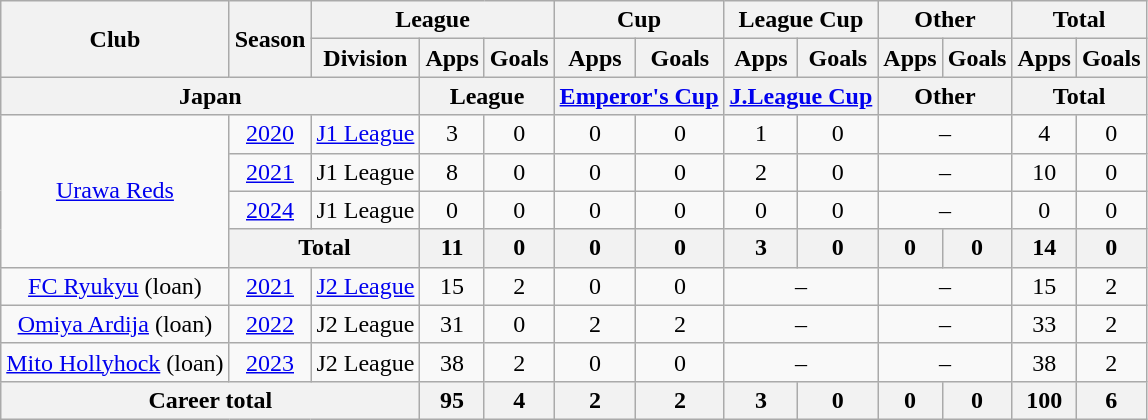<table class="wikitable" style="text-align: center">
<tr>
<th rowspan="2">Club</th>
<th rowspan="2">Season</th>
<th colspan="3">League</th>
<th colspan="2">Cup</th>
<th colspan="2">League Cup</th>
<th colspan="2">Other</th>
<th colspan="2">Total</th>
</tr>
<tr>
<th>Division</th>
<th>Apps</th>
<th>Goals</th>
<th>Apps</th>
<th>Goals</th>
<th>Apps</th>
<th>Goals</th>
<th>Apps</th>
<th>Goals</th>
<th>Apps</th>
<th>Goals</th>
</tr>
<tr>
<th colspan=3>Japan</th>
<th colspan=2>League</th>
<th colspan=2><a href='#'>Emperor's Cup</a></th>
<th colspan=2><a href='#'>J.League Cup</a></th>
<th colspan=2>Other</th>
<th colspan=2>Total</th>
</tr>
<tr>
<td rowspan="4"><a href='#'>Urawa Reds</a></td>
<td><a href='#'>2020</a></td>
<td><a href='#'>J1 League</a></td>
<td>3</td>
<td>0</td>
<td>0</td>
<td>0</td>
<td>1</td>
<td>0</td>
<td colspan="2">–</td>
<td>4</td>
<td>0</td>
</tr>
<tr>
<td><a href='#'>2021</a></td>
<td>J1 League</td>
<td>8</td>
<td>0</td>
<td>0</td>
<td>0</td>
<td>2</td>
<td>0</td>
<td colspan="2">–</td>
<td>10</td>
<td>0</td>
</tr>
<tr>
<td><a href='#'>2024</a></td>
<td>J1 League</td>
<td>0</td>
<td>0</td>
<td>0</td>
<td>0</td>
<td>0</td>
<td>0</td>
<td colspan="2">–</td>
<td>0</td>
<td>0</td>
</tr>
<tr>
<th colspan="2">Total</th>
<th>11</th>
<th>0</th>
<th>0</th>
<th>0</th>
<th>3</th>
<th>0</th>
<th>0</th>
<th>0</th>
<th>14</th>
<th>0</th>
</tr>
<tr>
<td><a href='#'>FC Ryukyu</a> (loan)</td>
<td><a href='#'>2021</a></td>
<td><a href='#'>J2 League</a></td>
<td>15</td>
<td>2</td>
<td>0</td>
<td>0</td>
<td colspan="2">–</td>
<td colspan="2">–</td>
<td>15</td>
<td>2</td>
</tr>
<tr>
<td><a href='#'>Omiya Ardija</a> (loan)</td>
<td><a href='#'>2022</a></td>
<td>J2 League</td>
<td>31</td>
<td>0</td>
<td>2</td>
<td>2</td>
<td colspan="2">–</td>
<td colspan="2">–</td>
<td>33</td>
<td>2</td>
</tr>
<tr>
<td><a href='#'>Mito Hollyhock</a> (loan)</td>
<td><a href='#'>2023</a></td>
<td>J2 League</td>
<td>38</td>
<td>2</td>
<td>0</td>
<td>0</td>
<td colspan="2">–</td>
<td colspan="2">–</td>
<td>38</td>
<td>2</td>
</tr>
<tr>
<th colspan=3>Career total</th>
<th>95</th>
<th>4</th>
<th>2</th>
<th>2</th>
<th>3</th>
<th>0</th>
<th>0</th>
<th>0</th>
<th>100</th>
<th>6</th>
</tr>
</table>
